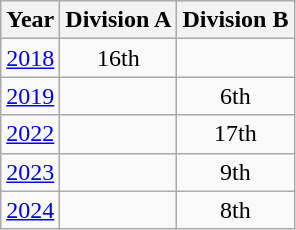<table class="wikitable" style="text-align:center">
<tr>
<th>Year</th>
<th>Division A</th>
<th>Division B</th>
</tr>
<tr>
<td><a href='#'>2018</a></td>
<td>16th</td>
<td></td>
</tr>
<tr>
<td><a href='#'>2019</a></td>
<td></td>
<td>6th</td>
</tr>
<tr>
<td><a href='#'>2022</a></td>
<td></td>
<td>17th</td>
</tr>
<tr>
<td><a href='#'>2023</a></td>
<td></td>
<td>9th</td>
</tr>
<tr>
<td><a href='#'>2024</a></td>
<td></td>
<td>8th</td>
</tr>
</table>
